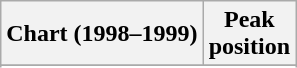<table class="wikitable sortable plainrowheaders" style="text-align:center">
<tr>
<th scope="col">Chart (1998–1999)</th>
<th scope="col">Peak<br>position</th>
</tr>
<tr>
</tr>
<tr>
</tr>
<tr>
</tr>
<tr>
</tr>
</table>
